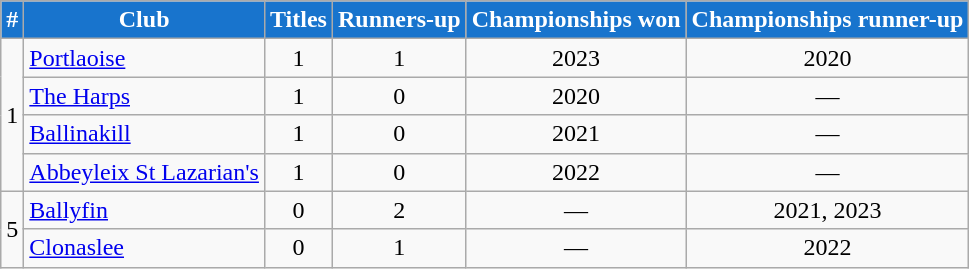<table class="wikitable sortable" style="text-align:center;">
<tr>
<th style="background:#1874CD;color:white">#</th>
<th style="background:#1874CD;color:white">Club</th>
<th style="background:#1874CD;color:white">Titles</th>
<th style="background:#1874CD;color:white">Runners-up</th>
<th style="background:#1874CD;color:white">Championships won</th>
<th style="background:#1874CD;color:white">Championships runner-up</th>
</tr>
<tr>
<td rowspan="4">1</td>
<td style="text-align:left;"><a href='#'>Portlaoise</a></td>
<td>1</td>
<td>1</td>
<td>2023</td>
<td>2020</td>
</tr>
<tr>
<td style="text-align:left;"><a href='#'>The Harps</a></td>
<td>1</td>
<td>0</td>
<td>2020</td>
<td>—</td>
</tr>
<tr>
<td style="text-align:left;"><a href='#'>Ballinakill</a></td>
<td>1</td>
<td>0</td>
<td>2021</td>
<td>—</td>
</tr>
<tr>
<td style="text-align:left;"><a href='#'>Abbeyleix St Lazarian's</a></td>
<td>1</td>
<td>0</td>
<td>2022</td>
<td>—</td>
</tr>
<tr>
<td rowspan="2">5</td>
<td style="text-align:left;"><a href='#'>Ballyfin</a></td>
<td>0</td>
<td>2</td>
<td>—</td>
<td>2021, 2023</td>
</tr>
<tr>
<td style="text-align:left;"><a href='#'>Clonaslee</a></td>
<td>0</td>
<td>1</td>
<td>—</td>
<td>2022</td>
</tr>
</table>
